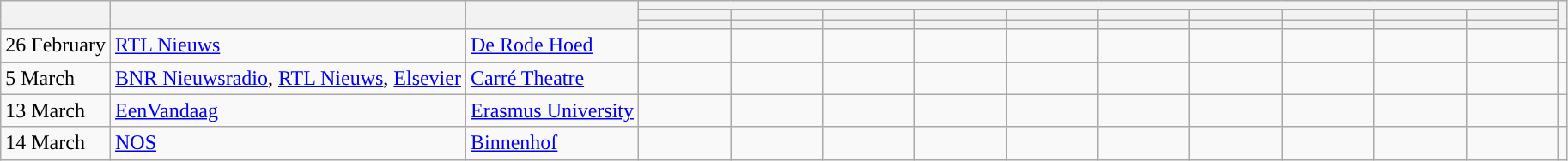<table class="wikitable">
<tr>
<th style="white-space:nowrap;" rowspan="3"></th>
<th rowspan="3"></th>
<th rowspan="3"></th>
<th scope="col" colspan="10">      </th>
<th rowspan="3"></th>
</tr>
<tr>
<th scope="col" style="width:4em;"></th>
<th scope="col" style="width:4em;"></th>
<th scope="col" style="width:4em;"></th>
<th scope="col" style="width:4em;"></th>
<th scope="col" style="width:4em;"></th>
<th scope="col" style="width:4em;"></th>
<th scope="col" style="width:4em;"></th>
<th scope="col" style="width:4em;"></th>
<th scope="col" style="width:4em;"></th>
<th scope="col" style="width:4em;"></th>
</tr>
<tr>
<th style="background:"></th>
<th style="background:"></th>
<th style="background:"></th>
<th style="background:"></th>
<th style="background:"></th>
<th style="background:"></th>
<th style="background:"></th>
<th style="background:"></th>
<th style="background:"></th>
<th style="background:"></th>
</tr>
<tr>
<td style="white-space:nowrap;">26 February</td>
<td style="white-space:nowrap;"><a href='#'>RTL Nieuws</a></td>
<td style="white-space:nowrap;"><a href='#'>De Rode Hoed</a></td>
<td></td>
<td></td>
<td></td>
<td></td>
<td></td>
<td></td>
<td></td>
<td></td>
<td></td>
<td></td>
<td></td>
</tr>
<tr>
<td style="white-space:nowrap;">5 March</td>
<td style="white-space:nowrap;"><a href='#'>BNR Nieuwsradio</a>, <a href='#'>RTL Nieuws</a>, <a href='#'>Elsevier</a></td>
<td style="white-space:nowrap;"><a href='#'>Carré Theatre</a></td>
<td></td>
<td></td>
<td></td>
<td></td>
<td></td>
<td></td>
<td></td>
<td></td>
<td></td>
<td></td>
<td></td>
</tr>
<tr>
<td style="white-space:nowrap;">13 March</td>
<td style="white-space:nowrap;"><a href='#'>EenVandaag</a></td>
<td style="white-space:nowrap;"><a href='#'>Erasmus University</a></td>
<td></td>
<td></td>
<td></td>
<td></td>
<td></td>
<td></td>
<td></td>
<td></td>
<td></td>
<td></td>
<td></td>
</tr>
<tr>
<td style="white-space:nowrap;">14 March</td>
<td style="white-space:nowrap;"><a href='#'>NOS</a></td>
<td style="white-space:nowrap;"><a href='#'>Binnenhof</a></td>
<td></td>
<td></td>
<td></td>
<td></td>
<td></td>
<td></td>
<td></td>
<td></td>
<td></td>
<td></td>
<td></td>
</tr>
</table>
